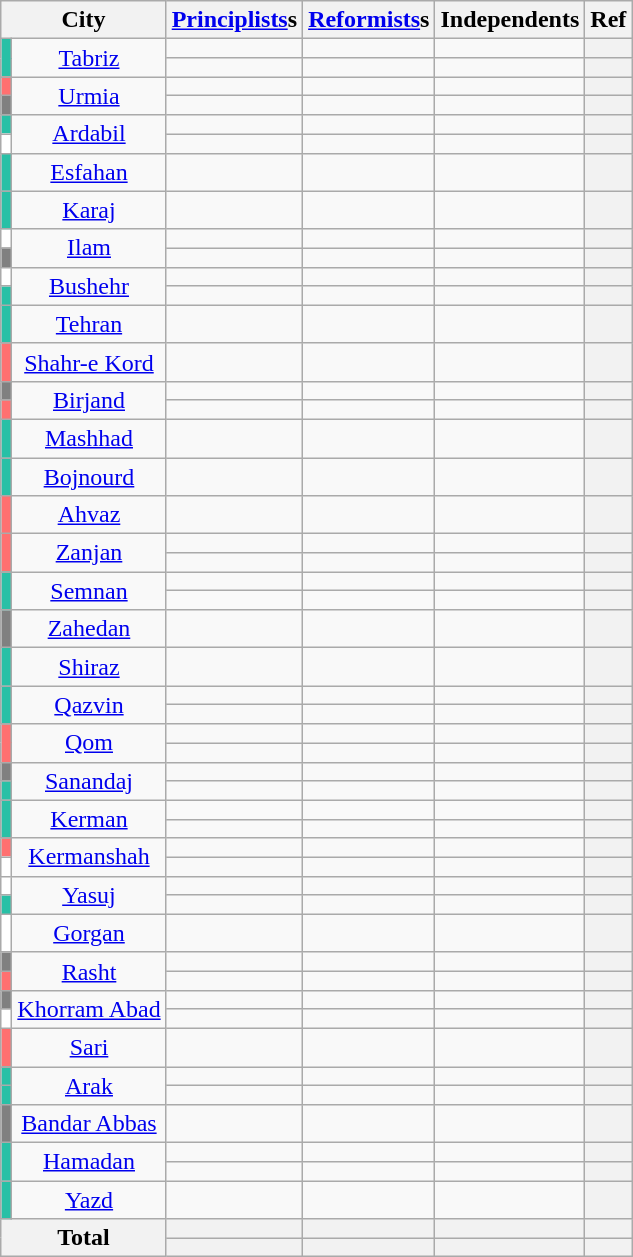<table class="wikitable" style="text-align:center;">
<tr>
<th colspan="2" style="width: 100px;">City</th>
<th><a href='#'>Principlists</a>s</th>
<th><a href='#'>Reformists</a>s</th>
<th>Independents</th>
<th>Ref</th>
</tr>
<tr>
<td rowspan="2" style="background:#28c0a6;"></td>
<td rowspan="2"><a href='#'>Tabriz</a></td>
<td></td>
<td></td>
<td></td>
<th></th>
</tr>
<tr>
<td></td>
<td></td>
<td></td>
<th></th>
</tr>
<tr>
<td style="background:#ff7070;"></td>
<td rowspan="2"><a href='#'>Urmia</a></td>
<td></td>
<td></td>
<td></td>
<th></th>
</tr>
<tr>
<td style="background:grey;"></td>
<td></td>
<td></td>
<td></td>
<th></th>
</tr>
<tr>
<td style="background:#28c0a6;"></td>
<td rowspan="2"><a href='#'>Ardabil</a></td>
<td></td>
<td></td>
<td></td>
<th></th>
</tr>
<tr>
<td style="background:#ffffff;"></td>
<td></td>
<td></td>
<td></td>
<th></th>
</tr>
<tr>
<td style="background:#28c0a6;"></td>
<td><a href='#'>Esfahan</a></td>
<td></td>
<td></td>
<td></td>
<th></th>
</tr>
<tr>
<td style="background:#28c0a6;"></td>
<td><a href='#'>Karaj</a></td>
<td></td>
<td></td>
<td></td>
<th></th>
</tr>
<tr>
<td style="background:#ffffff;"></td>
<td rowspan="2"><a href='#'>Ilam</a></td>
<td></td>
<td></td>
<td></td>
<th></th>
</tr>
<tr>
<td style="background:gray;"></td>
<td></td>
<td></td>
<td></td>
<th></th>
</tr>
<tr>
<td style="background:#ffffff;"></td>
<td rowspan="2"><a href='#'>Bushehr</a></td>
<td></td>
<td></td>
<td></td>
<th></th>
</tr>
<tr>
<td style="background:#28c0a6;"></td>
<td></td>
<td></td>
<td></td>
<th></th>
</tr>
<tr>
<td style="background:#28c0a6;"></td>
<td><a href='#'>Tehran</a></td>
<td></td>
<td></td>
<td></td>
<th></th>
</tr>
<tr>
<td style="background:#ff7070;"></td>
<td><a href='#'>Shahr-e Kord</a></td>
<td></td>
<td></td>
<td></td>
<th></th>
</tr>
<tr>
<td style="background:gray;"></td>
<td rowspan="2"><a href='#'>Birjand</a></td>
<td></td>
<td></td>
<td></td>
<th></th>
</tr>
<tr>
<td style="background:#ff7070;"></td>
<td></td>
<td></td>
<td></td>
<th></th>
</tr>
<tr>
<td style="background:#28c0a6;"></td>
<td><a href='#'>Mashhad</a></td>
<td></td>
<td></td>
<td></td>
<th></th>
</tr>
<tr>
<td style="background:#28c0a6;"></td>
<td><a href='#'>Bojnourd</a></td>
<td></td>
<td></td>
<td></td>
<th></th>
</tr>
<tr>
<td style="background:#ff7070;"></td>
<td><a href='#'>Ahvaz</a></td>
<td></td>
<td></td>
<td></td>
<th></th>
</tr>
<tr>
<td rowspan="2" style="background:#ff7070;"></td>
<td rowspan="2"><a href='#'>Zanjan</a></td>
<td></td>
<td></td>
<td></td>
<th></th>
</tr>
<tr>
<td></td>
<td></td>
<td></td>
<th></th>
</tr>
<tr>
<td rowspan="2" style="background:#28c0a6;"></td>
<td rowspan="2"><a href='#'>Semnan</a></td>
<td></td>
<td></td>
<td></td>
<th></th>
</tr>
<tr>
<td></td>
<td></td>
<td></td>
<th></th>
</tr>
<tr>
<td style="background:gray;"></td>
<td><a href='#'>Zahedan</a></td>
<td></td>
<td></td>
<td></td>
<th></th>
</tr>
<tr>
<td style="background:#28c0a6;"></td>
<td><a href='#'>Shiraz</a></td>
<td></td>
<td></td>
<td></td>
<th></th>
</tr>
<tr>
<td rowspan="2" style="background:#28c0a6;"></td>
<td rowspan="2"><a href='#'>Qazvin</a></td>
<td></td>
<td></td>
<td></td>
<th></th>
</tr>
<tr>
<td></td>
<td></td>
<td></td>
<th></th>
</tr>
<tr>
<td rowspan="2" style="background:#ff7070;"></td>
<td rowspan="2"><a href='#'>Qom</a></td>
<td></td>
<td></td>
<td></td>
<th></th>
</tr>
<tr>
<td></td>
<td></td>
<td></td>
<th></th>
</tr>
<tr>
<td style="background:gray;"></td>
<td rowspan="2"><a href='#'>Sanandaj</a></td>
<td></td>
<td></td>
<td></td>
<th></th>
</tr>
<tr>
<td style="background:#28c0a6;"></td>
<td></td>
<td></td>
<td></td>
<th></th>
</tr>
<tr>
<td rowspan="2" style="background:#28c0a6;"></td>
<td rowspan="2"><a href='#'>Kerman</a></td>
<td></td>
<td></td>
<td></td>
<th></th>
</tr>
<tr>
<td></td>
<td></td>
<td></td>
<th></th>
</tr>
<tr>
<td style="background:#ff7070;"></td>
<td rowspan="2"><a href='#'>Kermanshah</a></td>
<td></td>
<td></td>
<td></td>
<th></th>
</tr>
<tr>
<td style="background:#ffffff;"></td>
<td></td>
<td></td>
<td></td>
<th></th>
</tr>
<tr>
<td style="background:#ffffff;"></td>
<td rowspan="2"><a href='#'>Yasuj</a></td>
<td></td>
<td></td>
<td></td>
<th></th>
</tr>
<tr>
<td style="background:#28c0a6;"></td>
<td></td>
<td></td>
<td></td>
<th></th>
</tr>
<tr>
<td style="background:#ffffff;"></td>
<td><a href='#'>Gorgan</a></td>
<td></td>
<td></td>
<td></td>
<th></th>
</tr>
<tr>
<td style="background:gray;"></td>
<td rowspan="2"><a href='#'>Rasht</a></td>
<td></td>
<td></td>
<td></td>
<th></th>
</tr>
<tr>
<td style="background:#ff7070;"></td>
<td></td>
<td></td>
<td></td>
<th></th>
</tr>
<tr>
<td style="background:gray;"></td>
<td rowspan="2"><a href='#'>Khorram Abad</a></td>
<td></td>
<td></td>
<td></td>
<th></th>
</tr>
<tr>
<td style="background:#ffffff;"></td>
<td></td>
<td></td>
<td></td>
<th></th>
</tr>
<tr>
<td style="background:#ff7070;"></td>
<td><a href='#'>Sari</a></td>
<td></td>
<td></td>
<td></td>
<th></th>
</tr>
<tr>
<td style="background:#28c0a6;"></td>
<td rowspan="2"><a href='#'>Arak</a></td>
<td></td>
<td></td>
<td></td>
<th></th>
</tr>
<tr>
<td style="background:#28c0a6;"></td>
<td></td>
<td></td>
<td></td>
<th></th>
</tr>
<tr>
<td style="background:gray;"></td>
<td><a href='#'>Bandar Abbas</a></td>
<td></td>
<td></td>
<td></td>
<th></th>
</tr>
<tr>
<td rowspan="2" style="background:#28c0a6;"></td>
<td rowspan="2"><a href='#'>Hamadan</a></td>
<td></td>
<td></td>
<td></td>
<th></th>
</tr>
<tr>
<td></td>
<td></td>
<td></td>
<th></th>
</tr>
<tr>
<td style="background:#28c0a6;"></td>
<td><a href='#'>Yazd</a></td>
<td></td>
<td></td>
<td></td>
<th></th>
</tr>
<tr>
<th colspan="2" rowspan="2">Total</th>
<th></th>
<th></th>
<th></th>
<th></th>
</tr>
<tr>
<th></th>
<th></th>
<th></th>
<th></th>
</tr>
</table>
